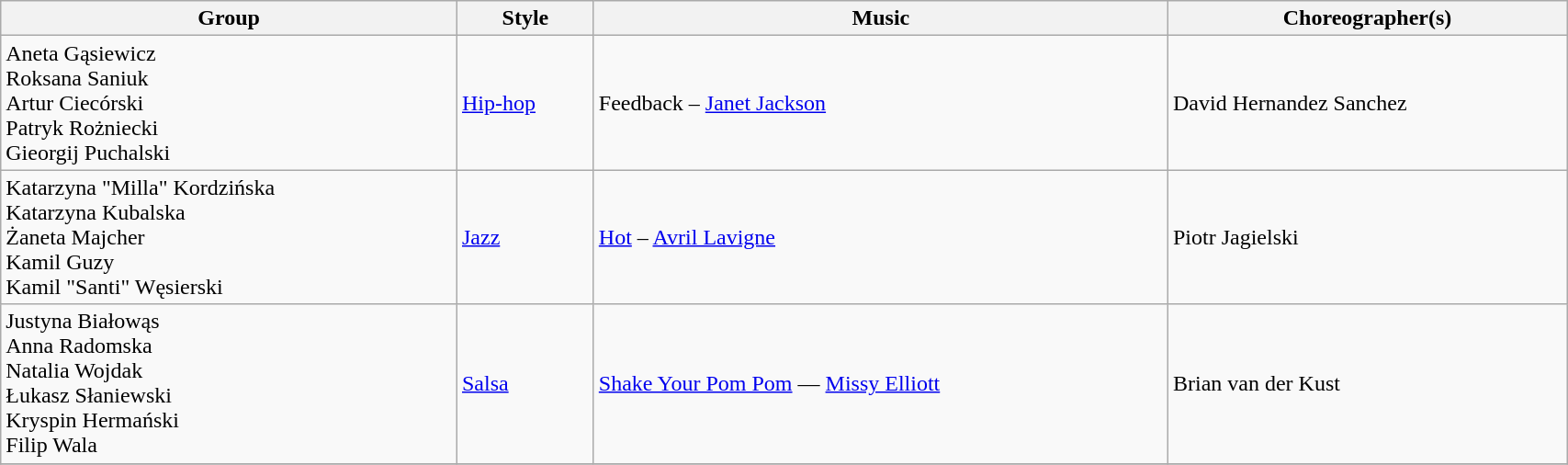<table class="wikitable" width="90%">
<tr>
<th>Group</th>
<th>Style</th>
<th>Music</th>
<th>Choreographer(s)</th>
</tr>
<tr>
<td>Aneta Gąsiewicz<br>Roksana Saniuk<br>Artur Ciecórski<br>Patryk Rożniecki<br>Gieorgij Puchalski</td>
<td><a href='#'>Hip-hop</a></td>
<td>Feedback – <a href='#'>Janet Jackson</a></td>
<td>David Hernandez Sanchez</td>
</tr>
<tr>
<td>Katarzyna "Milla" Kordzińska<br>Katarzyna Kubalska<br>Żaneta Majcher<br>Kamil Guzy<br>Kamil "Santi" Węsierski</td>
<td><a href='#'>Jazz</a></td>
<td><a href='#'>Hot</a> – <a href='#'>Avril Lavigne</a></td>
<td>Piotr Jagielski</td>
</tr>
<tr>
<td>Justyna Białowąs<br>Anna Radomska<br>Natalia Wojdak<br>Łukasz Słaniewski<br>Kryspin Hermański<br>Filip Wala</td>
<td><a href='#'>Salsa</a></td>
<td><a href='#'>Shake Your Pom Pom</a> — <a href='#'>Missy Elliott</a></td>
<td>Brian van der Kust</td>
</tr>
<tr>
</tr>
</table>
